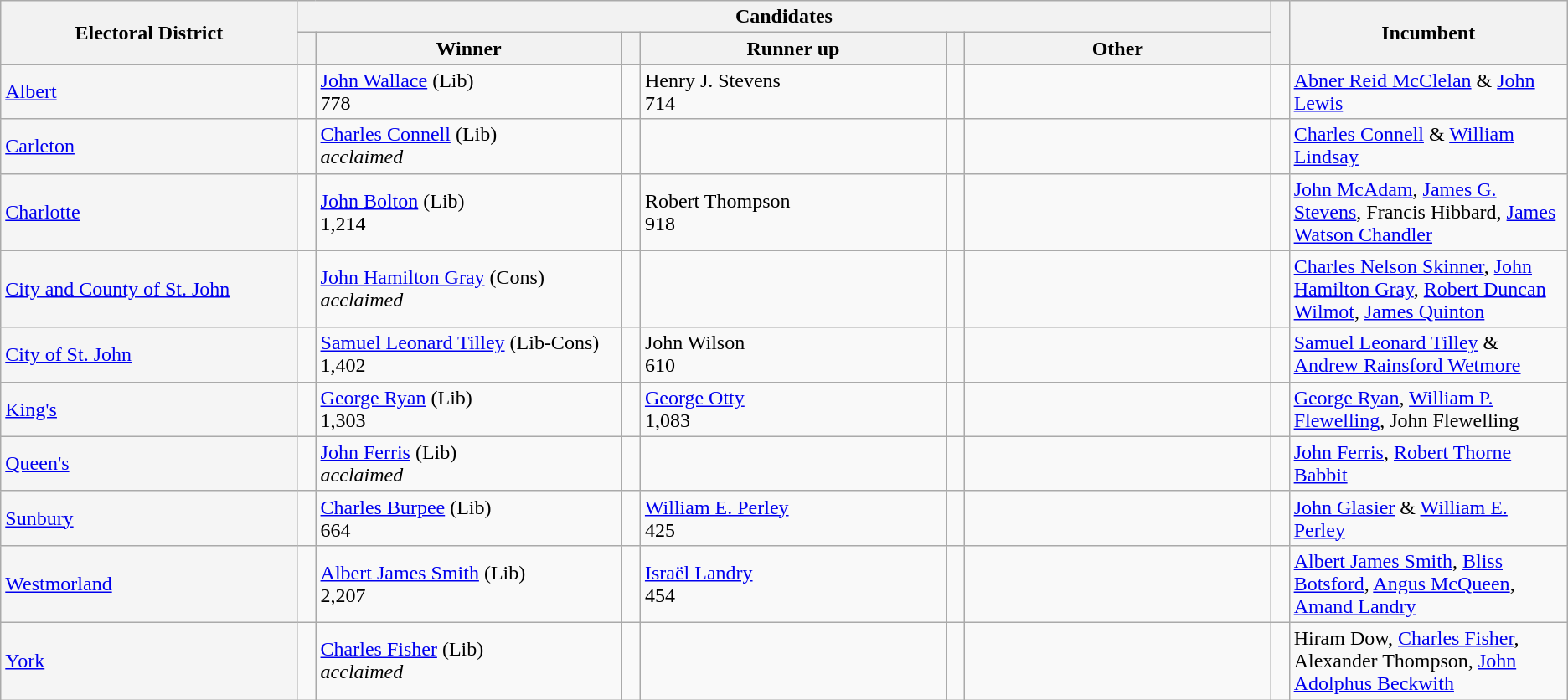<table class="wikitable">
<tr>
<th width=16% rowspan=2>Electoral District</th>
<th colspan=6>Candidates</th>
<th width=1% rowspan=2> </th>
<th width=15% rowspan=2>Incumbent</th>
</tr>
<tr>
<th width=1%> </th>
<th width=16.5%>Winner</th>
<th width=1%> </th>
<th width=16.5%>Runner up</th>
<th width=1%> </th>
<th width=16.5%>Other</th>
</tr>
<tr>
<td style="background:whitesmoke;"><a href='#'>Albert</a></td>
<td></td>
<td><a href='#'>John Wallace</a> (Lib)<br> 778</td>
<td></td>
<td>Henry J. Stevens <br> 714</td>
<td></td>
<td></td>
<td></td>
<td><a href='#'>Abner Reid McClelan</a> & <a href='#'>John Lewis</a></td>
</tr>
<tr>
<td style="background:whitesmoke;"><a href='#'>Carleton</a></td>
<td></td>
<td><a href='#'>Charles Connell</a> (Lib)<br> <em>acclaimed</em></td>
<td></td>
<td></td>
<td></td>
<td></td>
<td></td>
<td><a href='#'>Charles Connell</a> & <a href='#'>William Lindsay</a></td>
</tr>
<tr>
<td style="background:whitesmoke;"><a href='#'>Charlotte</a></td>
<td></td>
<td><a href='#'>John Bolton</a> (Lib)<br> 1,214</td>
<td></td>
<td>Robert Thompson <br> 918</td>
<td></td>
<td></td>
<td></td>
<td><a href='#'>John McAdam</a>, <a href='#'>James G. Stevens</a>, Francis Hibbard, <a href='#'>James Watson Chandler</a></td>
</tr>
<tr>
<td style="background:whitesmoke;"><a href='#'>City and County of St. John</a></td>
<td></td>
<td><a href='#'>John Hamilton Gray</a> (Cons)<br> <em>acclaimed</em></td>
<td></td>
<td></td>
<td></td>
<td></td>
<td></td>
<td><a href='#'>Charles Nelson Skinner</a>, <a href='#'>John Hamilton Gray</a>, <a href='#'>Robert Duncan Wilmot</a>, <a href='#'>James Quinton</a></td>
</tr>
<tr>
<td style="background:whitesmoke;"><a href='#'>City of St. John</a></td>
<td></td>
<td><a href='#'>Samuel Leonard Tilley</a> (Lib-Cons)<br> 1,402</td>
<td></td>
<td>John Wilson <br> 610</td>
<td></td>
<td></td>
<td></td>
<td><a href='#'>Samuel Leonard Tilley</a> & <a href='#'>Andrew Rainsford Wetmore</a></td>
</tr>
<tr>
<td style="background:whitesmoke;"><a href='#'>King's</a></td>
<td></td>
<td><a href='#'>George Ryan</a> (Lib)<br> 1,303</td>
<td></td>
<td><a href='#'>George Otty</a> <br> 1,083</td>
<td></td>
<td></td>
<td></td>
<td><a href='#'>George Ryan</a>, <a href='#'>William P. Flewelling</a>, John Flewelling</td>
</tr>
<tr>
<td style="background:whitesmoke;"><a href='#'>Queen's</a></td>
<td></td>
<td><a href='#'>John Ferris</a> (Lib)<br> <em>acclaimed</em></td>
<td></td>
<td></td>
<td></td>
<td></td>
<td></td>
<td><a href='#'>John Ferris</a>, <a href='#'>Robert Thorne Babbit</a></td>
</tr>
<tr>
<td style="background:whitesmoke;"><a href='#'>Sunbury</a></td>
<td></td>
<td><a href='#'>Charles Burpee</a> (Lib)<br> 664</td>
<td></td>
<td><a href='#'>William E. Perley</a> <br> 425</td>
<td></td>
<td></td>
<td></td>
<td><a href='#'>John Glasier</a> & <a href='#'>William E. Perley</a></td>
</tr>
<tr>
<td style="background:whitesmoke;"><a href='#'>Westmorland</a></td>
<td></td>
<td><a href='#'>Albert James Smith</a> (Lib)<br> 2,207</td>
<td></td>
<td><a href='#'>Israël Landry</a> <br> 454</td>
<td></td>
<td></td>
<td></td>
<td><a href='#'>Albert James Smith</a>, <a href='#'>Bliss Botsford</a>, <a href='#'>Angus McQueen</a>, <a href='#'>Amand Landry</a></td>
</tr>
<tr>
<td style="background:whitesmoke;"><a href='#'>York</a></td>
<td></td>
<td><a href='#'>Charles Fisher</a> (Lib)<br> <em>acclaimed</em></td>
<td></td>
<td></td>
<td></td>
<td></td>
<td></td>
<td>Hiram Dow, <a href='#'>Charles Fisher</a>, Alexander Thompson, <a href='#'>John Adolphus Beckwith</a></td>
</tr>
</table>
